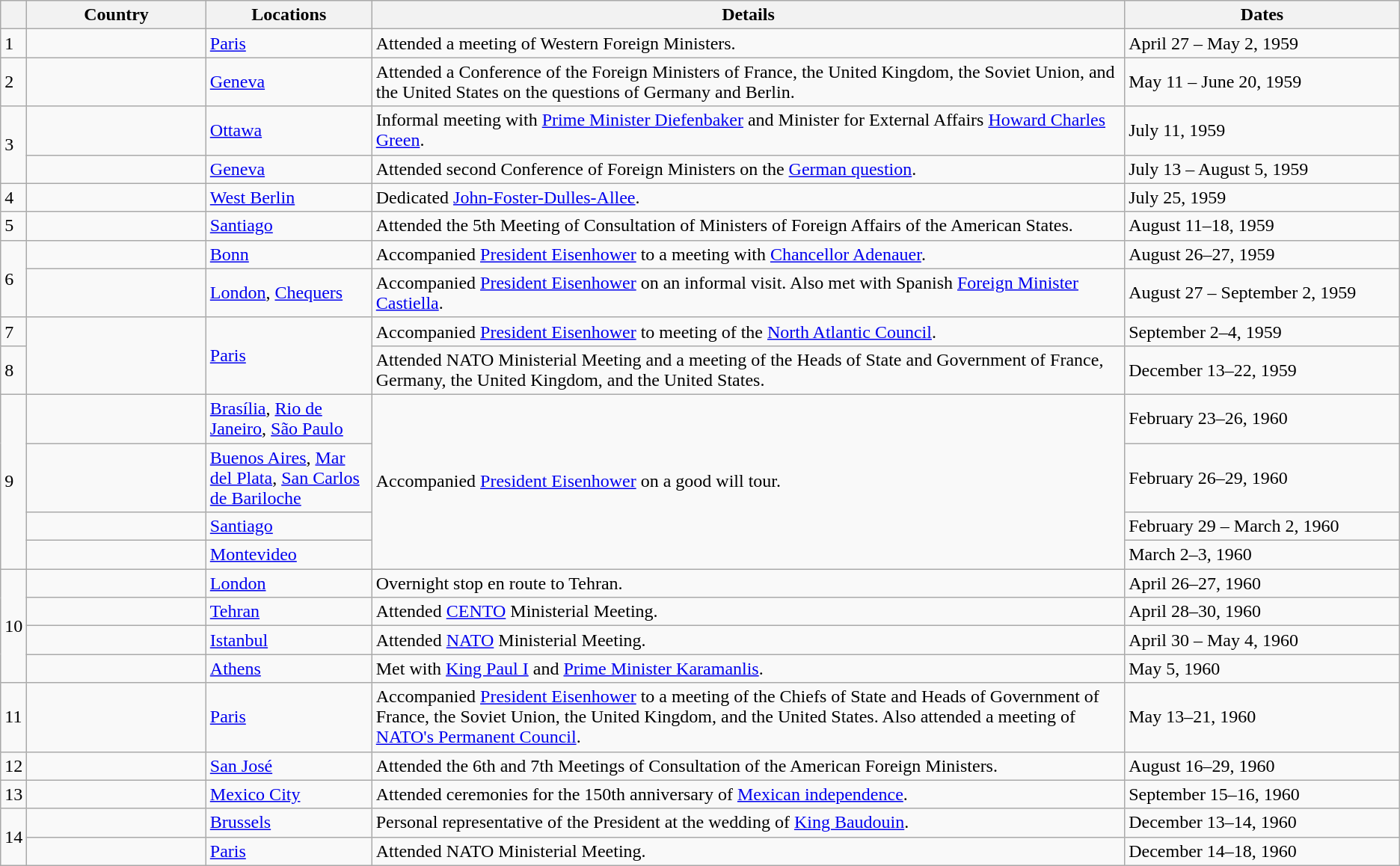<table class="wikitable sortable">
<tr>
<th></th>
<th style="width: 13%;">Country</th>
<th style="width: 12%;">Locations</th>
<th style="width: 55%;">Details</th>
<th style="width: 20%;">Dates</th>
</tr>
<tr>
<td>1</td>
<td></td>
<td><a href='#'>Paris</a></td>
<td>Attended a meeting of Western Foreign Ministers.</td>
<td>April 27 – May 2, 1959</td>
</tr>
<tr>
<td>2</td>
<td></td>
<td><a href='#'>Geneva</a></td>
<td>Attended a Conference of the Foreign Ministers of France, the United Kingdom, the Soviet Union, and the United States on the questions of Germany and Berlin.</td>
<td>May 11 – June 20, 1959</td>
</tr>
<tr>
<td rowspan="2">3</td>
<td></td>
<td><a href='#'>Ottawa</a></td>
<td>Informal meeting with <a href='#'>Prime Minister Diefenbaker</a> and Minister for External Affairs <a href='#'>Howard Charles Green</a>.</td>
<td>July 11, 1959</td>
</tr>
<tr>
<td></td>
<td><a href='#'>Geneva</a></td>
<td>Attended second Conference of Foreign Ministers on the <a href='#'>German question</a>.</td>
<td>July 13 – August 5, 1959</td>
</tr>
<tr>
<td>4</td>
<td></td>
<td><a href='#'>West Berlin</a></td>
<td>Dedicated <a href='#'>John-Foster-Dulles-Allee</a>.</td>
<td>July 25, 1959</td>
</tr>
<tr>
<td>5</td>
<td></td>
<td><a href='#'>Santiago</a></td>
<td>Attended the 5th Meeting of Consultation of Ministers of Foreign Affairs of the American States.</td>
<td>August 11–18, 1959</td>
</tr>
<tr>
<td rowspan="2">6</td>
<td></td>
<td><a href='#'>Bonn</a></td>
<td>Accompanied <a href='#'>President Eisenhower</a> to a meeting with <a href='#'>Chancellor Adenauer</a>.</td>
<td>August 26–27, 1959</td>
</tr>
<tr>
<td></td>
<td><a href='#'>London</a>, <a href='#'>Chequers</a></td>
<td>Accompanied <a href='#'>President Eisenhower</a> on an informal visit. Also met with Spanish <a href='#'>Foreign Minister Castiella</a>.</td>
<td>August 27 – September 2, 1959</td>
</tr>
<tr>
<td>7</td>
<td rowspan=2></td>
<td rowspan=2><a href='#'>Paris</a></td>
<td>Accompanied <a href='#'>President Eisenhower</a> to meeting of the <a href='#'>North Atlantic Council</a>.</td>
<td>September 2–4, 1959</td>
</tr>
<tr>
<td>8</td>
<td>Attended NATO Ministerial Meeting and a meeting of the Heads of State and Government of France, Germany, the United Kingdom, and the United States.</td>
<td>December 13–22, 1959</td>
</tr>
<tr>
<td rowspan="4">9</td>
<td></td>
<td><a href='#'>Brasília</a>, <a href='#'>Rio de Janeiro</a>, <a href='#'>São Paulo</a></td>
<td rowspan="4">Accompanied <a href='#'>President Eisenhower</a> on a good will tour.</td>
<td>February 23–26, 1960</td>
</tr>
<tr>
<td></td>
<td><a href='#'>Buenos Aires</a>, <a href='#'>Mar del Plata</a>, <a href='#'>San Carlos de Bariloche</a></td>
<td>February 26–29, 1960</td>
</tr>
<tr>
<td></td>
<td><a href='#'>Santiago</a></td>
<td>February 29 – March 2, 1960</td>
</tr>
<tr>
<td></td>
<td><a href='#'>Montevideo</a></td>
<td>March 2–3, 1960</td>
</tr>
<tr>
<td rowspan="4">10</td>
<td></td>
<td><a href='#'>London</a></td>
<td>Overnight stop en route to Tehran.</td>
<td>April 26–27, 1960</td>
</tr>
<tr>
<td></td>
<td><a href='#'>Tehran</a></td>
<td>Attended <a href='#'>CENTO</a> Ministerial Meeting.</td>
<td>April 28–30, 1960</td>
</tr>
<tr>
<td></td>
<td><a href='#'>Istanbul</a></td>
<td>Attended <a href='#'>NATO</a> Ministerial Meeting.</td>
<td>April 30 – May 4, 1960</td>
</tr>
<tr>
<td></td>
<td><a href='#'>Athens</a></td>
<td>Met with <a href='#'>King Paul I</a> and <a href='#'>Prime Minister Karamanlis</a>.</td>
<td>May 5, 1960</td>
</tr>
<tr>
<td>11</td>
<td></td>
<td><a href='#'>Paris</a></td>
<td>Accompanied <a href='#'>President Eisenhower</a> to a meeting of the Chiefs of State and Heads of Government of France, the Soviet Union, the United Kingdom, and the United States. Also attended a meeting of <a href='#'>NATO's Permanent Council</a>.</td>
<td>May 13–21, 1960</td>
</tr>
<tr>
<td>12</td>
<td></td>
<td><a href='#'>San José</a></td>
<td>Attended the 6th and 7th Meetings of Consultation of the American Foreign Ministers.</td>
<td>August 16–29, 1960</td>
</tr>
<tr>
<td>13</td>
<td></td>
<td><a href='#'>Mexico City</a></td>
<td>Attended ceremonies for the 150th anniversary of <a href='#'>Mexican independence</a>.</td>
<td>September 15–16, 1960</td>
</tr>
<tr>
<td rowspan="2">14</td>
<td></td>
<td><a href='#'>Brussels</a></td>
<td>Personal representative of the President at the wedding of <a href='#'>King Baudouin</a>.</td>
<td>December 13–14, 1960</td>
</tr>
<tr>
<td></td>
<td><a href='#'>Paris</a></td>
<td>Attended NATO Ministerial Meeting.</td>
<td>December 14–18, 1960</td>
</tr>
</table>
